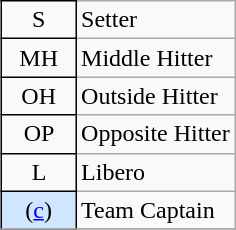<table class="wikitable" style="float: right">
<tr>
<td style="border: 1px solid black;" align=center>  S  </td>
<td>Setter</td>
</tr>
<tr>
<td style="border: 1px solid black;" align=center>  MH  </td>
<td>Middle Hitter</td>
</tr>
<tr>
<td style="border: 1px solid black;" align=center>  OH  </td>
<td>Outside Hitter</td>
</tr>
<tr>
<td style="border: 1px solid black;" align=center>  OP  </td>
<td>Opposite Hitter</td>
</tr>
<tr>
<td style="border: 1px solid black;" align=center>  L  </td>
<td>Libero</td>
</tr>
<tr>
<td style="background: #D0E6FF; border: 1px solid black" align=center> (<a href='#'>c</a>) </td>
<td>Team Captain</td>
</tr>
<tr>
</tr>
</table>
